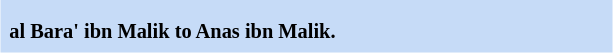<table class="toccolours" style="float: right; margin-left: 1em; margin-right: 2em; font-size: 85%; background:#c6dbf7; color:black; width:30em; max-width: 90%;" cellspacing="5">
<tr>
<td style="text-align: left;"></td>
</tr>
<tr>
<td style="text-align: left;"><strong>al Bara' ibn Malik to Anas ibn Malik.</strong></td>
</tr>
</table>
